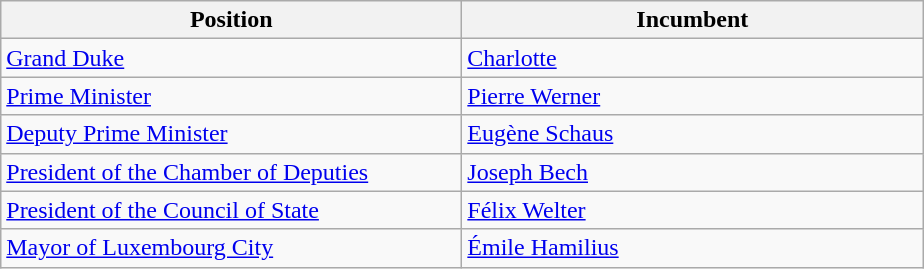<table class="wikitable">
<tr>
<th width="300">Position</th>
<th width="300">Incumbent</th>
</tr>
<tr>
<td><a href='#'>Grand Duke</a></td>
<td><a href='#'>Charlotte</a></td>
</tr>
<tr>
<td><a href='#'>Prime Minister</a></td>
<td><a href='#'>Pierre Werner</a></td>
</tr>
<tr>
<td><a href='#'>Deputy Prime Minister</a></td>
<td><a href='#'>Eugène Schaus</a></td>
</tr>
<tr>
<td><a href='#'>President of the Chamber of Deputies</a></td>
<td><a href='#'>Joseph Bech</a></td>
</tr>
<tr>
<td><a href='#'>President of the Council of State</a></td>
<td><a href='#'>Félix Welter</a></td>
</tr>
<tr>
<td><a href='#'>Mayor of Luxembourg City</a></td>
<td><a href='#'>Émile Hamilius</a></td>
</tr>
</table>
